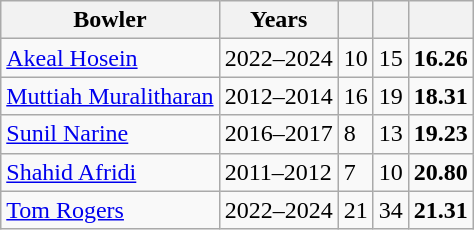<table class="wikitable">
<tr>
<th>Bowler</th>
<th>Years</th>
<th></th>
<th></th>
<th></th>
</tr>
<tr>
<td><a href='#'>Akeal Hosein</a></td>
<td>2022–2024</td>
<td>10</td>
<td>15</td>
<td><strong>16.26</strong></td>
</tr>
<tr>
<td><a href='#'>Muttiah Muralitharan</a></td>
<td>2012–2014</td>
<td>16</td>
<td>19</td>
<td><strong>18.31</strong></td>
</tr>
<tr>
<td><a href='#'>Sunil Narine</a></td>
<td>2016–2017</td>
<td>8</td>
<td>13</td>
<td><strong>19.23</strong></td>
</tr>
<tr>
<td><a href='#'>Shahid Afridi</a></td>
<td>2011–2012</td>
<td>7</td>
<td>10</td>
<td><strong>20.80</strong></td>
</tr>
<tr>
<td><a href='#'>Tom Rogers</a></td>
<td>2022–2024</td>
<td>21</td>
<td>34</td>
<td><strong>21.31</strong></td>
</tr>
</table>
